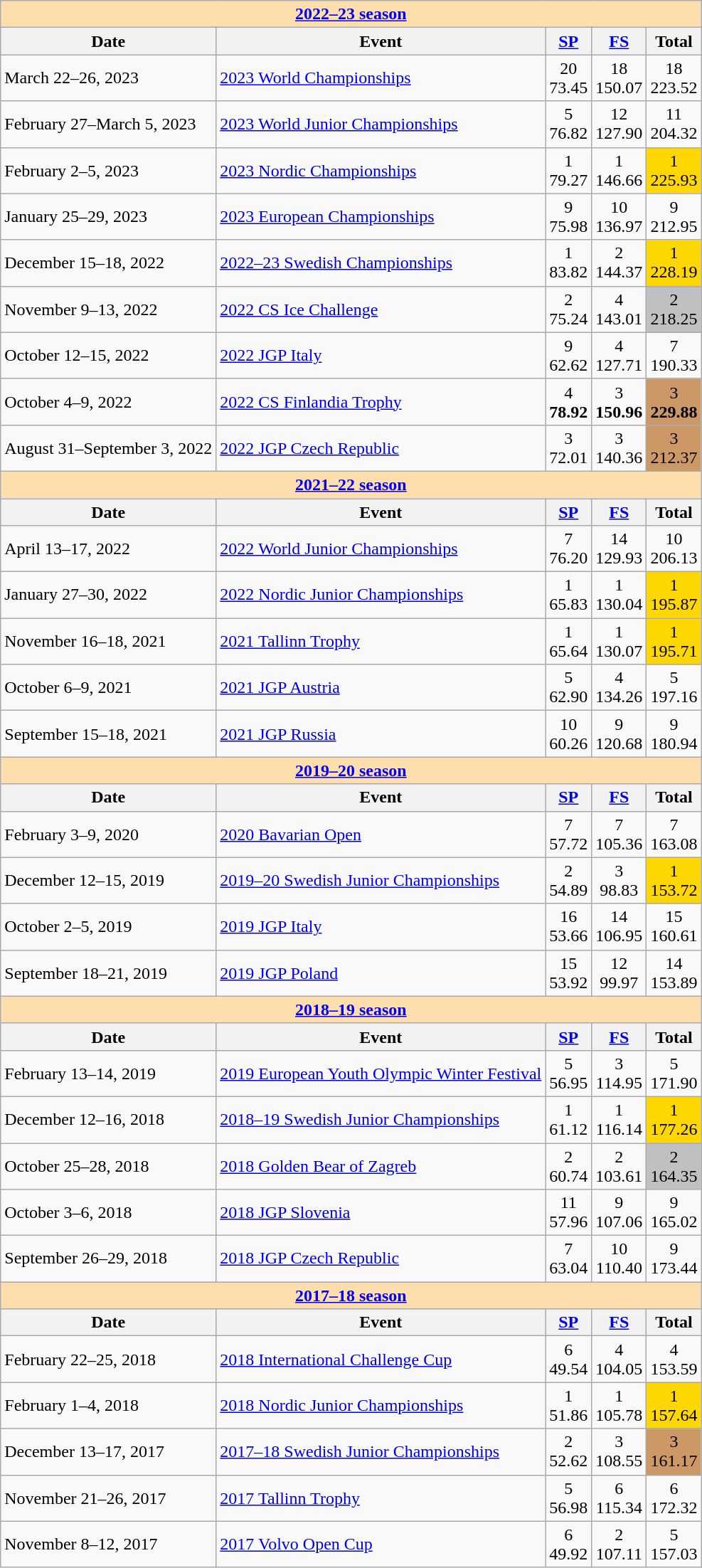<table class="wikitable">
<tr>
<td colspan="5" style="background-color: #ffdead; " align="center"><a href='#'><strong>2022–23 season</strong></a></td>
</tr>
<tr>
<th>Date</th>
<th>Event</th>
<th><a href='#'>SP</a></th>
<th><a href='#'>FS</a></th>
<th>Total</th>
</tr>
<tr>
<td>March 22–26, 2023</td>
<td><a href='#'>2023 World Championships</a></td>
<td align=center>20 <br> 73.45</td>
<td align=center>18 <br> 150.07</td>
<td align=center>18 <br> 223.52</td>
</tr>
<tr>
<td>February 27–March 5, 2023</td>
<td><a href='#'>2023 World Junior Championships</a></td>
<td align=center>5 <br> 76.82</td>
<td align=center>12 <br> 127.90</td>
<td align=center>11 <br> 204.32</td>
</tr>
<tr>
<td>February 2–5, 2023</td>
<td><a href='#'>2023 Nordic Championships</a></td>
<td align=center>1 <br> 79.27</td>
<td align=center>1 <br> 146.66</td>
<td align=center bgcolor=gold>1 <br> 225.93</td>
</tr>
<tr>
<td>January 25–29, 2023</td>
<td><a href='#'>2023 European Championships</a></td>
<td align=center>9 <br> 75.98</td>
<td align=center>10 <br> 136.97</td>
<td align=center>9 <br> 212.95</td>
</tr>
<tr>
<td>December 15–18, 2022</td>
<td><a href='#'>2022–23 Swedish Championships</a></td>
<td align=center>1 <br> 83.82</td>
<td align=center>2 <br> 144.37</td>
<td align=center bgcolor=gold>1 <br> 228.19</td>
</tr>
<tr>
<td>November 9–13, 2022</td>
<td><a href='#'>2022 CS Ice Challenge</a></td>
<td align=center>2 <br> 75.24</td>
<td align=center>4 <br> 143.01</td>
<td align=center bgcolor=silver>2 <br> 218.25</td>
</tr>
<tr>
<td>October 12–15, 2022</td>
<td><a href='#'>2022 JGP Italy</a></td>
<td align=center>9 <br> 62.62</td>
<td align=center>4 <br> 127.71</td>
<td align=center>7 <br> 190.33</td>
</tr>
<tr>
<td>October 4–9, 2022</td>
<td><a href='#'>2022 CS Finlandia Trophy</a></td>
<td align=center>4 <br> <strong>78.92</strong></td>
<td align=center>3 <br> <strong>150.96</strong></td>
<td align=center bgcolor=cc9966>3 <br> <strong>229.88</strong></td>
</tr>
<tr>
<td>August 31–September 3, 2022</td>
<td><a href='#'>2022 JGP Czech Republic</a></td>
<td align=center>3 <br> 72.01</td>
<td align=center>3 <br> 140.36</td>
<td align=center bgcolor=cc9966>3 <br> 212.37</td>
</tr>
<tr>
<td colspan="5" style="background-color: #ffdead; " align="center"><a href='#'><strong>2021–22 season</strong></a></td>
</tr>
<tr>
<th>Date</th>
<th>Event</th>
<th><a href='#'>SP</a></th>
<th><a href='#'>FS</a></th>
<th>Total</th>
</tr>
<tr>
<td>April 13–17, 2022</td>
<td><a href='#'>2022 World Junior Championships</a></td>
<td align=center>7 <br> 76.20</td>
<td align=center>14 <br> 129.93</td>
<td align=center>10 <br> 206.13</td>
</tr>
<tr>
<td>January 27–30, 2022</td>
<td><a href='#'>2022 Nordic Junior Championships</a></td>
<td align=center>1 <br> 65.83</td>
<td align=center>1 <br> 130.04</td>
<td align=center bgcolor=gold>1 <br> 195.87</td>
</tr>
<tr>
<td>November 16–18, 2021</td>
<td><a href='#'>2021 Tallinn Trophy</a></td>
<td align=center>1 <br> 65.64</td>
<td align=center>1 <br> 130.07</td>
<td align=center bgcolor=gold>1 <br> 195.71</td>
</tr>
<tr>
<td>October 6–9, 2021</td>
<td><a href='#'>2021 JGP Austria</a></td>
<td align=center>5 <br> 62.90</td>
<td align=center>4 <br> 134.26</td>
<td align=center>5 <br> 197.16</td>
</tr>
<tr>
<td>September 15–18, 2021</td>
<td><a href='#'>2021 JGP Russia</a></td>
<td align=center>10 <br> 60.26</td>
<td align=center>9 <br> 120.68</td>
<td align=center>9 <br> 180.94</td>
</tr>
<tr>
<td colspan="5" style="background-color: #ffdead; " align="center"><a href='#'><strong>2019–20 season</strong></a></td>
</tr>
<tr>
<th>Date</th>
<th>Event</th>
<th><a href='#'>SP</a></th>
<th><a href='#'>FS</a></th>
<th>Total</th>
</tr>
<tr>
<td>February 3–9, 2020</td>
<td><a href='#'>2020 Bavarian Open</a></td>
<td align=center>7 <br> 57.72</td>
<td align=center>7 <br> 105.36</td>
<td align=center>7 <br> 163.08</td>
</tr>
<tr>
<td>December 12–15, 2019</td>
<td><a href='#'>2019–20 Swedish Junior Championships</a></td>
<td align=center>2 <br> 54.89</td>
<td align=center>3 <br> 98.83</td>
<td align=center bgcolor=gold>1 <br> 153.72</td>
</tr>
<tr>
<td>October 2–5, 2019</td>
<td><a href='#'>2019 JGP Italy</a></td>
<td align=center>16 <br> 53.66</td>
<td align=center>14 <br> 106.95</td>
<td align=center>15 <br> 160.61</td>
</tr>
<tr>
<td>September 18–21, 2019</td>
<td><a href='#'>2019 JGP Poland</a></td>
<td align=center>15 <br> 53.92</td>
<td align=center>12 <br> 99.97</td>
<td align=center>14 <br> 153.89</td>
</tr>
<tr>
<td colspan="5" style="background-color: #ffdead; " align="center"><a href='#'><strong>2018–19 season</strong></a></td>
</tr>
<tr>
<th>Date</th>
<th>Event</th>
<th><a href='#'>SP</a></th>
<th><a href='#'>FS</a></th>
<th>Total</th>
</tr>
<tr>
<td>February 13–14, 2019</td>
<td><a href='#'>2019 European Youth Olympic Winter Festival</a></td>
<td align=center>5 <br> 56.95</td>
<td align=center>3 <br> 114.95</td>
<td align=center>5 <br> 171.90</td>
</tr>
<tr>
<td>December 12–16, 2018</td>
<td><a href='#'>2018–19 Swedish Junior Championships</a></td>
<td align=center>1 <br> 61.12</td>
<td align=center>1 <br> 116.14</td>
<td align=center bgcolor=gold>1 <br> 177.26</td>
</tr>
<tr>
<td>October 25–28, 2018</td>
<td><a href='#'>2018 Golden Bear of Zagreb</a></td>
<td align=center>2 <br> 60.74</td>
<td align=center>2 <br> 103.61</td>
<td align=center bgcolor=silver>2 <br> 164.35</td>
</tr>
<tr>
<td>October 3–6, 2018</td>
<td><a href='#'>2018 JGP Slovenia</a></td>
<td align=center>11 <br> 57.96</td>
<td align=center>9 <br> 107.06</td>
<td align=center>9 <br> 165.02</td>
</tr>
<tr>
<td>September 26–29, 2018</td>
<td><a href='#'>2018 JGP Czech Republic</a></td>
<td align=center>7 <br> 63.04</td>
<td align=center>10 <br> 110.40</td>
<td align=center>9 <br> 173.44</td>
</tr>
<tr>
<td colspan="5" style="background-color: #ffdead; " align="center"><a href='#'><strong>2017–18 season</strong></a></td>
</tr>
<tr>
<th>Date</th>
<th>Event</th>
<th><a href='#'>SP</a></th>
<th><a href='#'>FS</a></th>
<th>Total</th>
</tr>
<tr>
<td>February 22–25, 2018</td>
<td><a href='#'>2018 International Challenge Cup</a></td>
<td align=center>6 <br> 49.54</td>
<td align=center>4 <br> 104.05</td>
<td align=center>4 <br> 153.59</td>
</tr>
<tr>
<td>February 1–4, 2018</td>
<td><a href='#'>2018 Nordic Junior Championships</a></td>
<td align=center>1 <br> 51.86</td>
<td align=center>1 <br> 105.78</td>
<td align=center bgcolor=gold>1 <br> 157.64</td>
</tr>
<tr>
<td>December 13–17, 2017</td>
<td><a href='#'>2017–18 Swedish Junior Championships</a></td>
<td align=center>2 <br> 52.62</td>
<td align=center>3 <br> 108.55</td>
<td align=center bgcolor=cc9966>3 <br> 161.17</td>
</tr>
<tr>
<td>November 21–26, 2017</td>
<td><a href='#'>2017 Tallinn Trophy</a></td>
<td align=center>5 <br> 56.98</td>
<td align=center>6 <br> 115.34</td>
<td align=center>6 <br> 172.32</td>
</tr>
<tr>
<td>November 8–12, 2017</td>
<td><a href='#'>2017 Volvo Open Cup</a></td>
<td align=center>6 <br> 49.92</td>
<td align=center>2 <br> 107.11</td>
<td align=center>5 <br> 157.03</td>
</tr>
</table>
